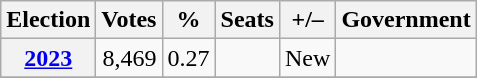<table class=wikitable style="text-align: right;">
<tr>
<th>Election</th>
<th>Votes</th>
<th>%</th>
<th>Seats</th>
<th>+/–</th>
<th>Government</th>
</tr>
<tr>
<th><a href='#'>2023</a></th>
<td>8,469</td>
<td>0.27</td>
<td></td>
<td>New</td>
<td></td>
</tr>
<tr>
</tr>
</table>
